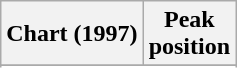<table class="wikitable plainrowheaders" style="text-align:center">
<tr>
<th scope="col">Chart (1997)</th>
<th scope="col">Peak<br>position</th>
</tr>
<tr>
</tr>
<tr>
</tr>
</table>
